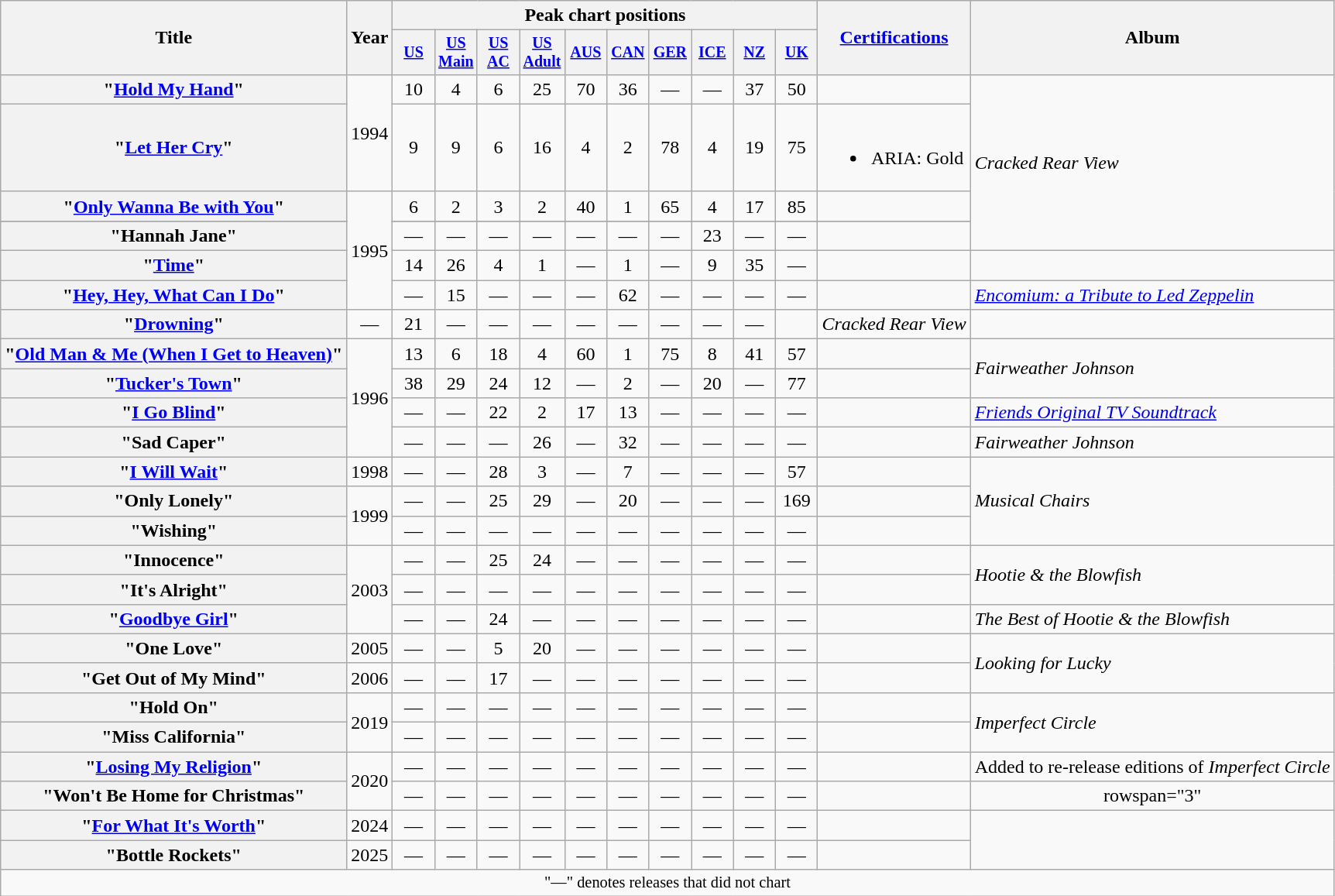<table class="wikitable plainrowheaders" style="text-align:center;">
<tr>
<th rowspan="2">Title</th>
<th rowspan="2">Year</th>
<th colspan="10">Peak chart positions</th>
<th scope="col" rowspan="2"><a href='#'>Certifications</a></th>
<th rowspan="2">Album</th>
</tr>
<tr style="font-size:smaller;">
<th style="width:30px;"><a href='#'>US</a><br></th>
<th style="width:30px;"><a href='#'>US Main</a><br></th>
<th style="width:30px;"><a href='#'>US AC</a><br></th>
<th style="width:30px;"><a href='#'>US Adult</a><br></th>
<th style="width:30px;"><a href='#'>AUS</a><br></th>
<th style="width:30px;"><a href='#'>CAN</a><br></th>
<th style="width:30px;"><a href='#'>GER</a><br></th>
<th style="width:30px;"><a href='#'>ICE</a><br></th>
<th style="width:30px;"><a href='#'>NZ</a><br></th>
<th style="width:30px;"><a href='#'>UK</a><br></th>
</tr>
<tr>
<th scope="row">"<a href='#'>Hold My Hand</a>"</th>
<td rowspan="2">1994</td>
<td>10</td>
<td>4</td>
<td>6</td>
<td>25</td>
<td>70</td>
<td>36</td>
<td>—</td>
<td>—</td>
<td>37</td>
<td>50</td>
<td></td>
<td style="text-align:left;" rowspan="5"><em>Cracked Rear View</em></td>
</tr>
<tr>
<th scope="row">"<a href='#'>Let Her Cry</a>"</th>
<td>9</td>
<td>9</td>
<td>6</td>
<td>16</td>
<td>4</td>
<td>2</td>
<td>78</td>
<td>4</td>
<td>19</td>
<td>75</td>
<td><br><ul><li>ARIA: Gold</li></ul></td>
</tr>
<tr>
<th scope="row">"<a href='#'>Only Wanna Be with You</a>"</th>
<td rowspan="5">1995</td>
<td>6</td>
<td>2</td>
<td>3</td>
<td>2</td>
<td>40</td>
<td>1</td>
<td>65</td>
<td>4</td>
<td>17</td>
<td>85</td>
<td></td>
</tr>
<tr>
</tr>
<tr>
<th scope="row">"Hannah Jane"</th>
<td>—</td>
<td>—</td>
<td>—</td>
<td>—</td>
<td>—</td>
<td>—</td>
<td>—</td>
<td>23</td>
<td>—</td>
<td>—</td>
<td></td>
</tr>
<tr>
<th scope="row">"<a href='#'>Time</a>"</th>
<td>14</td>
<td>26</td>
<td>4</td>
<td>1</td>
<td>—</td>
<td>1</td>
<td>—</td>
<td>9</td>
<td>35</td>
<td>—</td>
<td></td>
</tr>
<tr>
<th scope="row">"<a href='#'>Hey, Hey, What Can I Do</a>"</th>
<td>—</td>
<td>15</td>
<td>—</td>
<td>—</td>
<td>—</td>
<td>62</td>
<td>—</td>
<td>—</td>
<td>—</td>
<td>—</td>
<td></td>
<td style="text-align:left;"><em><a href='#'>Encomium: a Tribute to Led Zeppelin</a></em></td>
</tr>
<tr>
<th scope="row">"<a href='#'>Drowning</a>"</th>
<td>—</td>
<td>21</td>
<td>—</td>
<td>—</td>
<td>—</td>
<td>—</td>
<td>—</td>
<td>—</td>
<td>—</td>
<td>—</td>
<td></td>
<td style="text-align:left;"><em>Cracked Rear View</em></td>
</tr>
<tr>
<th scope="row">"<a href='#'>Old Man & Me (When I Get to Heaven)</a>"</th>
<td rowspan="4">1996</td>
<td>13</td>
<td>6</td>
<td>18</td>
<td>4</td>
<td>60</td>
<td>1</td>
<td>75</td>
<td>8</td>
<td>41</td>
<td>57</td>
<td></td>
<td style="text-align:left;" rowspan="2"><em>Fairweather Johnson</em></td>
</tr>
<tr>
<th scope="row">"<a href='#'>Tucker's Town</a>"</th>
<td>38</td>
<td>29</td>
<td>24</td>
<td>12</td>
<td>—</td>
<td>2</td>
<td>—</td>
<td>20</td>
<td>—</td>
<td>77</td>
<td></td>
</tr>
<tr>
<th scope="row">"<a href='#'>I Go Blind</a>"</th>
<td>—</td>
<td>—</td>
<td>22</td>
<td>2</td>
<td>17</td>
<td>13</td>
<td>—</td>
<td>—</td>
<td>—</td>
<td>—</td>
<td></td>
<td style="text-align:left;"><em><a href='#'>Friends Original TV Soundtrack</a></em></td>
</tr>
<tr>
<th scope="row">"Sad Caper"</th>
<td>—</td>
<td>—</td>
<td>—</td>
<td>26</td>
<td>—</td>
<td>32</td>
<td>—</td>
<td>—</td>
<td>—</td>
<td>—</td>
<td></td>
<td style="text-align:left;"><em>Fairweather Johnson</em></td>
</tr>
<tr>
<th scope="row">"<a href='#'>I Will Wait</a>"</th>
<td>1998</td>
<td>—</td>
<td>—</td>
<td>28</td>
<td>3</td>
<td>—</td>
<td>7</td>
<td>—</td>
<td>—</td>
<td>—</td>
<td>57</td>
<td></td>
<td style="text-align:left;" rowspan="3"><em>Musical Chairs</em></td>
</tr>
<tr>
<th scope="row">"Only Lonely"</th>
<td rowspan="2">1999</td>
<td>—</td>
<td>—</td>
<td>25</td>
<td>29</td>
<td>—</td>
<td>20</td>
<td>—</td>
<td>—</td>
<td>—</td>
<td>169</td>
<td></td>
</tr>
<tr>
<th scope="row">"Wishing"</th>
<td>—</td>
<td>—</td>
<td>—</td>
<td>—</td>
<td>—</td>
<td>—</td>
<td>—</td>
<td>—</td>
<td>—</td>
<td>—</td>
<td></td>
</tr>
<tr>
<th scope="row">"Innocence"</th>
<td rowspan="3">2003</td>
<td>—</td>
<td>—</td>
<td>25</td>
<td>24</td>
<td>—</td>
<td>—</td>
<td>—</td>
<td>—</td>
<td>—</td>
<td>—</td>
<td></td>
<td style="text-align:left;" rowspan="2"><em>Hootie & the Blowfish</em></td>
</tr>
<tr>
<th scope="row">"It's Alright"</th>
<td>—</td>
<td>—</td>
<td>—</td>
<td>—</td>
<td>—</td>
<td>—</td>
<td>—</td>
<td>—</td>
<td>—</td>
<td>—</td>
<td></td>
</tr>
<tr>
<th scope="row">"<a href='#'>Goodbye Girl</a>"</th>
<td>—</td>
<td>—</td>
<td>24</td>
<td>—</td>
<td>—</td>
<td>—</td>
<td>—</td>
<td>—</td>
<td>—</td>
<td>—</td>
<td></td>
<td style="text-align:left;"><em>The Best of Hootie & the Blowfish</em></td>
</tr>
<tr>
<th scope="row">"One Love"</th>
<td>2005</td>
<td>—</td>
<td>—</td>
<td>5</td>
<td>20</td>
<td>—</td>
<td>—</td>
<td>—</td>
<td>—</td>
<td>—</td>
<td>—</td>
<td></td>
<td style="text-align:left;" rowspan="2"><em>Looking for Lucky</em></td>
</tr>
<tr>
<th scope="row">"Get Out of My Mind"</th>
<td>2006</td>
<td>—</td>
<td>—</td>
<td>17</td>
<td>—</td>
<td>—</td>
<td>—</td>
<td>—</td>
<td>—</td>
<td>—</td>
<td>—</td>
<td></td>
</tr>
<tr>
<th scope="row">"Hold On"</th>
<td rowspan="2">2019</td>
<td>—</td>
<td>—</td>
<td>—</td>
<td>—</td>
<td>—</td>
<td>—</td>
<td>—</td>
<td>—</td>
<td>—</td>
<td>—</td>
<td></td>
<td style="text-align:left;" rowspan="2"><em>Imperfect Circle</em></td>
</tr>
<tr>
<th scope="row">"Miss California"</th>
<td>—</td>
<td>—</td>
<td>—</td>
<td>—</td>
<td>—</td>
<td>—</td>
<td>—</td>
<td>—</td>
<td>—</td>
<td>—</td>
<td></td>
</tr>
<tr>
<th scope="row">"<a href='#'>Losing My Religion</a>"</th>
<td rowspan="2">2020</td>
<td>—</td>
<td>—</td>
<td>—</td>
<td>—</td>
<td>—</td>
<td>—</td>
<td>—</td>
<td>—</td>
<td>—</td>
<td>—</td>
<td></td>
<td>Added to re-release editions of <em>Imperfect Circle</em></td>
</tr>
<tr>
<th scope="row">"Won't Be Home for Christmas"</th>
<td>—</td>
<td>—</td>
<td>—</td>
<td>—</td>
<td>—</td>
<td>—</td>
<td>—</td>
<td>—</td>
<td>—</td>
<td>—</td>
<td></td>
<td>rowspan="3" </td>
</tr>
<tr>
<th scope="row">"<a href='#'>For What It's Worth</a>"</th>
<td>2024</td>
<td>—</td>
<td>—</td>
<td>—</td>
<td>—</td>
<td>—</td>
<td>—</td>
<td>—</td>
<td>—</td>
<td>—</td>
<td>—</td>
<td></td>
</tr>
<tr>
<th scope="row">"Bottle Rockets" </th>
<td>2025</td>
<td>—</td>
<td>—</td>
<td>—</td>
<td>—</td>
<td>—</td>
<td>—</td>
<td>—</td>
<td>—</td>
<td>—</td>
<td>—</td>
<td></td>
</tr>
<tr>
<td colspan="20" style="font-size:85%">"—" denotes releases that did not chart</td>
</tr>
</table>
